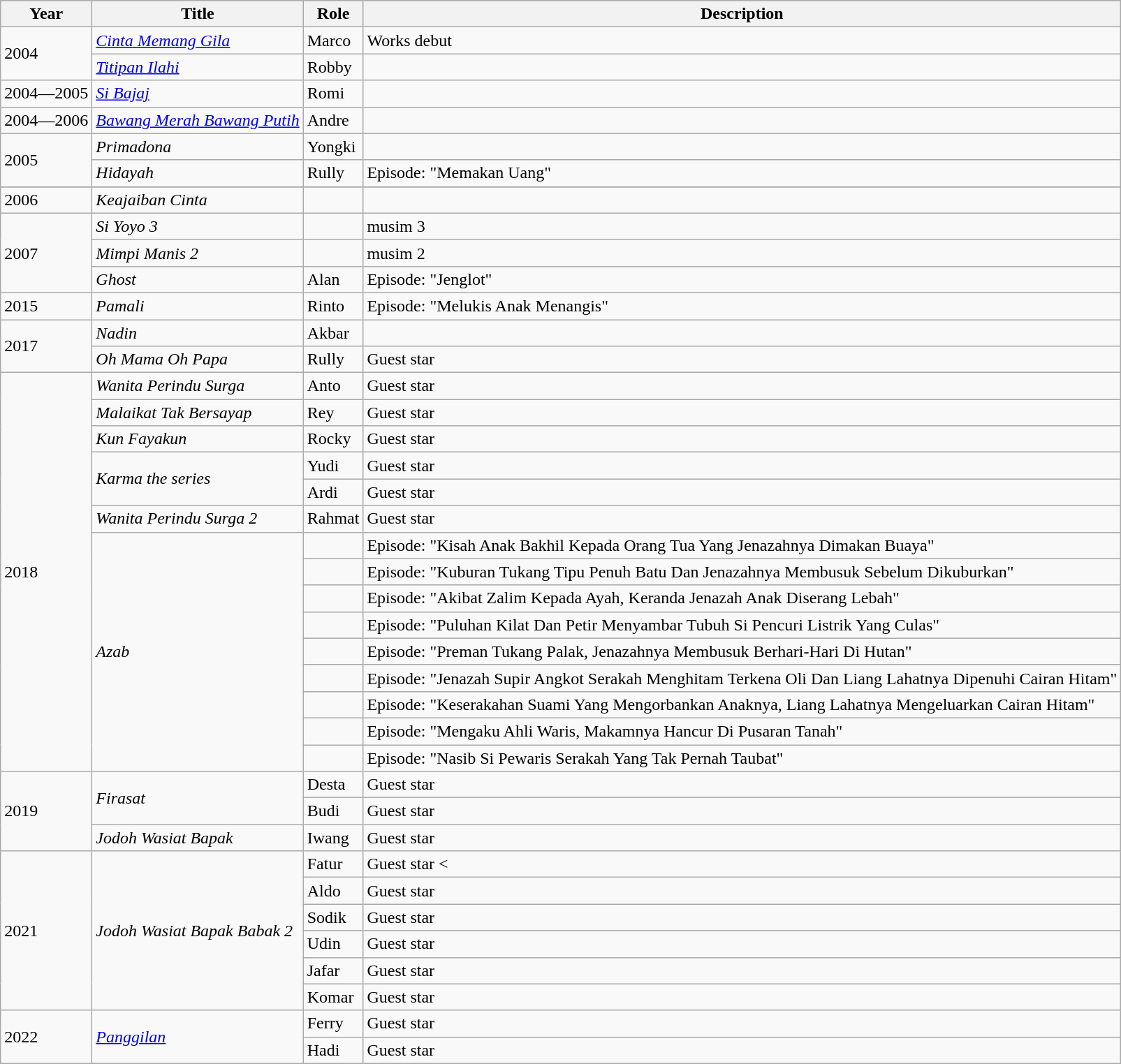<table class="wikitable unsortable">
<tr>
<th>Year</th>
<th>Title</th>
<th>Role</th>
<th>Description</th>
</tr>
<tr>
<td rowspan="2">2004</td>
<td><em><a href='#'>Cinta Memang Gila</a></em></td>
<td>Marco</td>
<td>Works debut</td>
</tr>
<tr>
<td><em><a href='#'>Titipan Ilahi</a></em></td>
<td>Robby</td>
<td></td>
</tr>
<tr>
<td>2004—2005</td>
<td><em><a href='#'>Si Bajaj</a></em></td>
<td>Romi</td>
<td></td>
</tr>
<tr>
<td>2004—2006</td>
<td><em><a href='#'>Bawang Merah Bawang Putih</a></em></td>
<td>Andre</td>
<td></td>
</tr>
<tr>
<td rowspan="2">2005</td>
<td><em>Primadona</em></td>
<td>Yongki</td>
<td></td>
</tr>
<tr>
<td><em>Hidayah</em></td>
<td>Rully</td>
<td>Episode: "Memakan Uang"</td>
</tr>
<tr>
</tr>
<tr>
<td>2006</td>
<td><em>Keajaiban Cinta</em></td>
<td></td>
<td></td>
</tr>
<tr>
<td rowspan="3">2007</td>
<td><em>Si Yoyo 3</em></td>
<td></td>
<td>musim 3</td>
</tr>
<tr>
<td><em>Mimpi Manis 2</em></td>
<td></td>
<td>musim 2</td>
</tr>
<tr>
<td><em>Ghost</em></td>
<td>Alan</td>
<td>Episode: "Jenglot"</td>
</tr>
<tr>
<td>2015</td>
<td><em>Pamali</em></td>
<td>Rinto</td>
<td>Episode: "Melukis Anak Menangis"</td>
</tr>
<tr>
<td rowspan="2">2017</td>
<td><em>Nadin</em></td>
<td>Akbar</td>
<td></td>
</tr>
<tr>
<td><em>Oh Mama Oh Papa</em></td>
<td>Rully</td>
<td>Guest star</td>
</tr>
<tr>
<td rowspan="15">2018</td>
<td><em>Wanita Perindu Surga</em></td>
<td>Anto</td>
<td>Guest star </td>
</tr>
<tr>
<td><em>Malaikat Tak Bersayap</em></td>
<td>Rey</td>
<td>Guest star</td>
</tr>
<tr>
<td><em>Kun Fayakun</em></td>
<td>Rocky</td>
<td>Guest star </td>
</tr>
<tr>
<td rowspan="2"><em>Karma the series</em></td>
<td>Yudi</td>
<td>Guest star</td>
</tr>
<tr>
<td>Ardi</td>
<td>Guest star </td>
</tr>
<tr>
<td><em>Wanita Perindu Surga 2</em></td>
<td>Rahmat</td>
<td>Guest star </td>
</tr>
<tr>
<td rowspan="9"><em>Azab</em></td>
<td></td>
<td>Episode: "Kisah Anak Bakhil Kepada Orang Tua Yang Jenazahnya Dimakan Buaya"</td>
</tr>
<tr>
<td></td>
<td>Episode: "Kuburan Tukang Tipu Penuh Batu Dan Jenazahnya Membusuk Sebelum Dikuburkan"</td>
</tr>
<tr>
<td></td>
<td>Episode: "Akibat Zalim Kepada Ayah, Keranda Jenazah Anak Diserang Lebah"</td>
</tr>
<tr>
<td></td>
<td>Episode: "Puluhan Kilat Dan Petir Menyambar Tubuh Si Pencuri Listrik Yang Culas"</td>
</tr>
<tr>
<td></td>
<td>Episode: "Preman Tukang Palak, Jenazahnya Membusuk Berhari-Hari Di Hutan"</td>
</tr>
<tr>
<td></td>
<td>Episode: "Jenazah Supir Angkot Serakah Menghitam Terkena Oli Dan Liang Lahatnya Dipenuhi Cairan Hitam"</td>
</tr>
<tr>
<td></td>
<td>Episode: "Keserakahan Suami Yang Mengorbankan Anaknya, Liang Lahatnya Mengeluarkan Cairan Hitam"</td>
</tr>
<tr>
<td></td>
<td>Episode: "Mengaku Ahli Waris, Makamnya Hancur Di Pusaran Tanah"</td>
</tr>
<tr>
<td></td>
<td>Episode: "Nasib Si Pewaris Serakah Yang Tak Pernah Taubat"</td>
</tr>
<tr>
<td rowspan="3">2019</td>
<td rowspan="2"><em>Firasat</em></td>
<td>Desta</td>
<td>Guest star </td>
</tr>
<tr>
<td>Budi</td>
<td>Guest star </td>
</tr>
<tr>
<td><em>Jodoh Wasiat Bapak</em></td>
<td>Iwang</td>
<td>Guest star </td>
</tr>
<tr>
<td rowspan="6">2021</td>
<td rowspan="6"><em>Jodoh Wasiat Bapak Babak 2</em></td>
<td>Fatur</td>
<td>Guest star <</td>
</tr>
<tr>
<td>Aldo</td>
<td>Guest star </td>
</tr>
<tr>
<td>Sodik</td>
<td>Guest star </td>
</tr>
<tr>
<td>Udin</td>
<td>Guest star </td>
</tr>
<tr>
<td>Jafar</td>
<td>Guest star </td>
</tr>
<tr>
<td>Komar</td>
<td>Guest star </td>
</tr>
<tr>
<td rowspan="2">2022</td>
<td rowspan="2"><em><a href='#'>Panggilan</a></em></td>
<td>Ferry</td>
<td>Guest star </td>
</tr>
<tr>
<td>Hadi</td>
<td>Guest star </td>
</tr>
</table>
